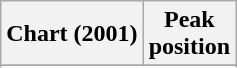<table class="wikitable sortable plainrowheaders" style="text-align:center">
<tr>
<th scope="col">Chart (2001)</th>
<th scope="col">Peak<br>position</th>
</tr>
<tr>
</tr>
<tr>
</tr>
</table>
